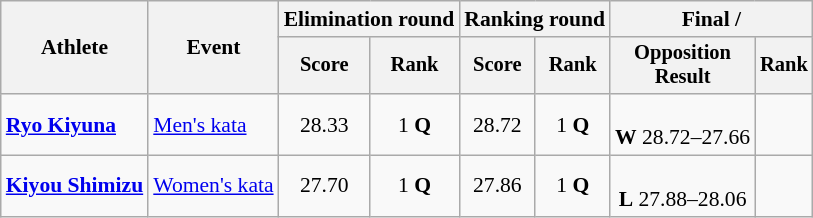<table class="wikitable" style="font-size:90%;">
<tr>
<th rowspan=2>Athlete</th>
<th rowspan=2>Event</th>
<th colspan=2>Elimination round</th>
<th colspan=2>Ranking round</th>
<th colspan=2>Final / </th>
</tr>
<tr style="font-size:95%">
<th>Score</th>
<th>Rank</th>
<th>Score</th>
<th>Rank</th>
<th>Opposition<br>Result</th>
<th>Rank</th>
</tr>
<tr align=center>
<td align=left><strong><a href='#'>Ryo Kiyuna</a></strong></td>
<td align=left><a href='#'>Men's kata</a></td>
<td>28.33</td>
<td>1 <strong>Q</strong></td>
<td>28.72</td>
<td>1 <strong>Q</strong></td>
<td><br><strong>W</strong> 28.72–27.66</td>
<td></td>
</tr>
<tr align=center>
<td align=left><strong><a href='#'>Kiyou Shimizu</a></strong></td>
<td align=left><a href='#'>Women's kata</a></td>
<td>27.70</td>
<td>1 <strong>Q</strong></td>
<td>27.86</td>
<td>1 <strong>Q</strong></td>
<td><br><strong>L</strong> 27.88–28.06</td>
<td></td>
</tr>
</table>
